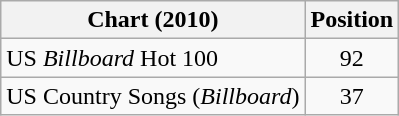<table class="wikitable sortable">
<tr>
<th>Chart (2010)</th>
<th>Position</th>
</tr>
<tr>
<td>US <em>Billboard</em> Hot 100</td>
<td align="center">92</td>
</tr>
<tr>
<td>US Country Songs (<em>Billboard</em>)</td>
<td align="center">37</td>
</tr>
</table>
